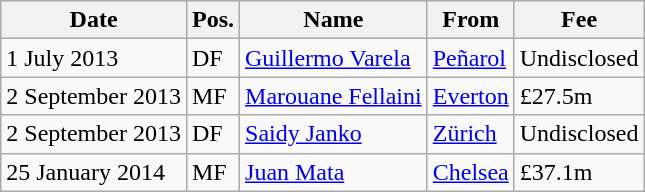<table class="wikitable">
<tr>
<th>Date</th>
<th>Pos.</th>
<th>Name</th>
<th>From</th>
<th>Fee</th>
</tr>
<tr>
<td>1 July 2013</td>
<td>DF</td>
<td> <a href='#'>Guillermo Varela</a></td>
<td> <a href='#'>Peñarol</a></td>
<td>Undisclosed</td>
</tr>
<tr>
<td>2 September 2013</td>
<td>MF</td>
<td> <a href='#'>Marouane Fellaini</a></td>
<td> <a href='#'>Everton</a></td>
<td>£27.5m</td>
</tr>
<tr>
<td>2 September 2013</td>
<td>DF</td>
<td> <a href='#'>Saidy Janko</a></td>
<td> <a href='#'>Zürich</a></td>
<td>Undisclosed</td>
</tr>
<tr>
<td>25 January 2014</td>
<td>MF</td>
<td> <a href='#'>Juan Mata</a></td>
<td> <a href='#'>Chelsea</a></td>
<td>£37.1m</td>
</tr>
</table>
